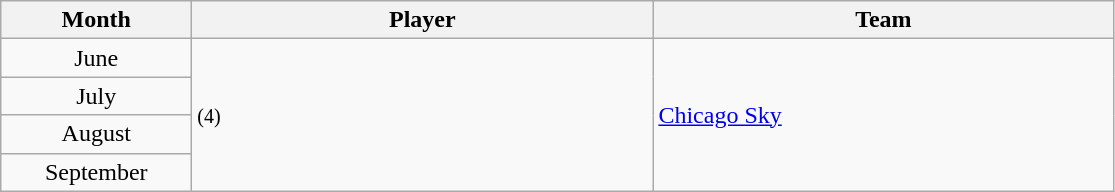<table class="wikitable sortable" border="1">
<tr>
<th width=120px>Month</th>
<th width=300px>Player</th>
<th width=300px>Team</th>
</tr>
<tr>
<td align=center>June</td>
<td rowspan="4"> <small>(4)</small></td>
<td rowspan="4"><a href='#'>Chicago Sky</a></td>
</tr>
<tr>
<td align=center>July</td>
</tr>
<tr>
<td align=center>August</td>
</tr>
<tr>
<td align=center>September</td>
</tr>
</table>
